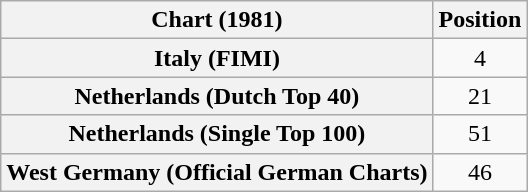<table class="wikitable sortable plainrowheaders" style="text-align:center">
<tr>
<th scope="col">Chart (1981)</th>
<th scope="col">Position</th>
</tr>
<tr>
<th scope="row">Italy (FIMI)</th>
<td>4</td>
</tr>
<tr>
<th scope="row">Netherlands (Dutch Top 40)</th>
<td>21</td>
</tr>
<tr>
<th scope="row">Netherlands (Single Top 100)</th>
<td>51</td>
</tr>
<tr>
<th scope="row">West Germany (Official German Charts)</th>
<td>46</td>
</tr>
</table>
